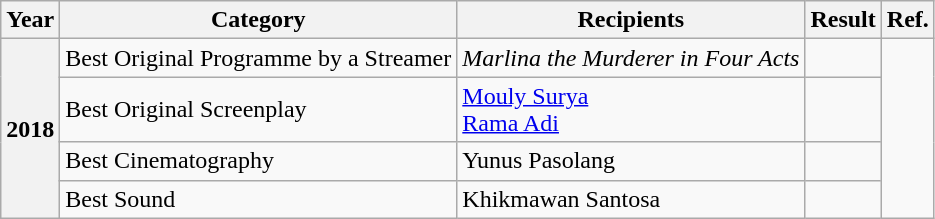<table class="wikitable plainrowheaders sortable">
<tr>
<th>Year</th>
<th>Category</th>
<th>Recipients</th>
<th>Result</th>
<th class="unsortable">Ref.</th>
</tr>
<tr>
<th rowspan="4">2018</th>
<td>Best Original Programme by a Streamer</td>
<td><em>Marlina the Murderer in Four Acts</em></td>
<td></td>
<td rowspan="4"></td>
</tr>
<tr>
<td>Best Original Screenplay</td>
<td><a href='#'>Mouly Surya</a><br><a href='#'>Rama Adi</a></td>
<td></td>
</tr>
<tr>
<td>Best Cinematography</td>
<td>Yunus Pasolang</td>
<td></td>
</tr>
<tr>
<td>Best Sound</td>
<td>Khikmawan Santosa</td>
<td></td>
</tr>
</table>
